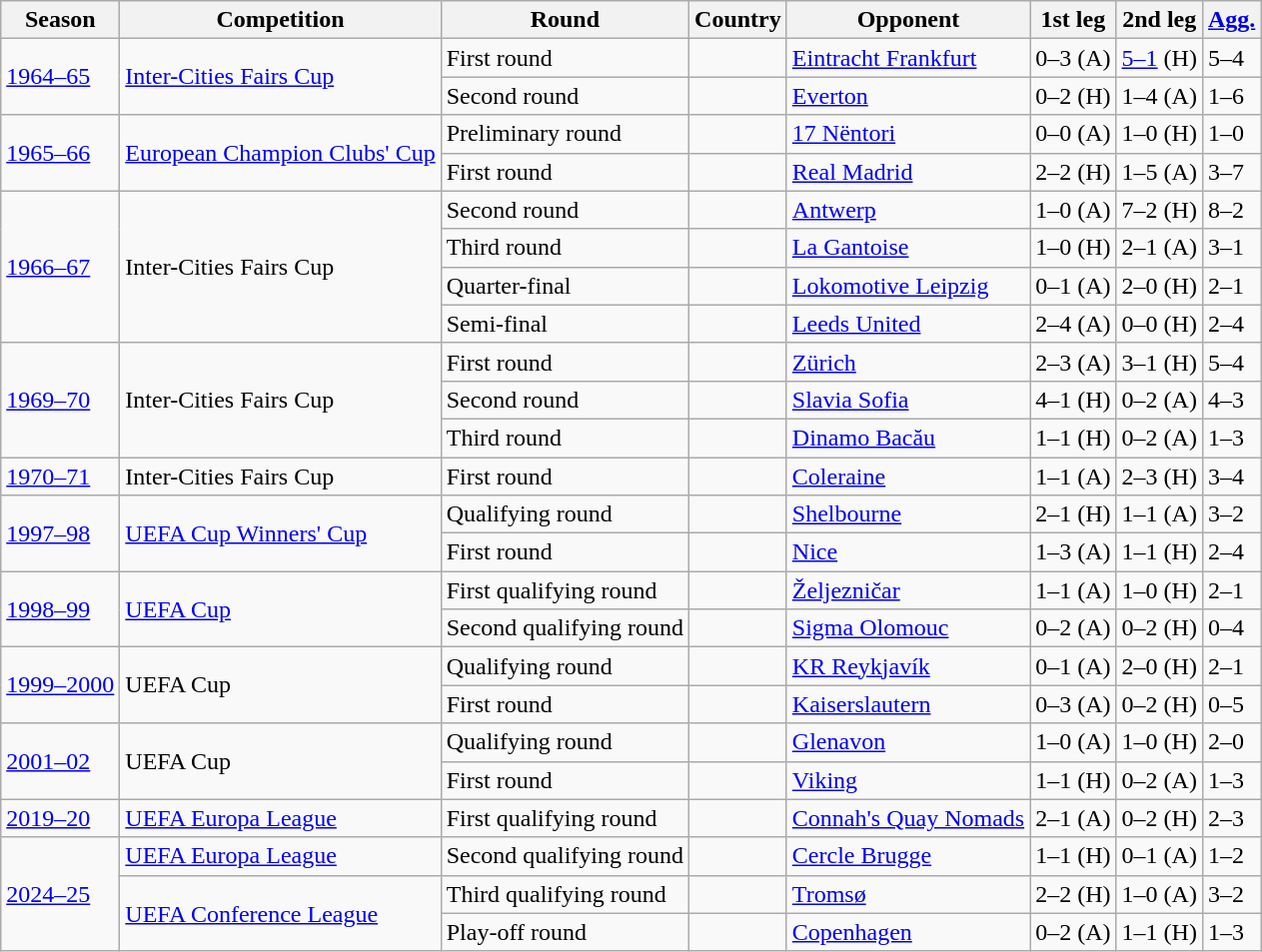<table class="wikitable plainrowheaders sortable">
<tr>
<th scope=col>Season</th>
<th scope=col>Competition</th>
<th scope=col>Round</th>
<th scope=col>Country</th>
<th scope=col>Opponent</th>
<th scope=col>1st leg</th>
<th scope=col>2nd leg</th>
<th scope=col><a href='#'>Agg.</a></th>
</tr>
<tr>
<td rowspan=2><a href='#'>1964–65</a></td>
<td rowspan=2><a href='#'>Inter-Cities Fairs Cup</a></td>
<td>First round</td>
<td></td>
<td><a href='#'>Eintracht Frankfurt</a></td>
<td>0–3 (A)</td>
<td><a href='#'>5–1</a> (H)</td>
<td>5–4</td>
</tr>
<tr>
<td>Second round</td>
<td></td>
<td><a href='#'>Everton</a></td>
<td>0–2 (H)</td>
<td>1–4 (A)</td>
<td>1–6</td>
</tr>
<tr>
<td rowspan=2><a href='#'>1965–66</a></td>
<td rowspan=2><a href='#'>European Champion Clubs' Cup</a></td>
<td>Preliminary round</td>
<td></td>
<td><a href='#'>17 Nëntori</a></td>
<td>0–0 (A)</td>
<td>1–0 (H)</td>
<td>1–0</td>
</tr>
<tr>
<td>First round</td>
<td></td>
<td><a href='#'>Real Madrid</a></td>
<td>2–2 (H)</td>
<td>1–5 (A)</td>
<td>3–7</td>
</tr>
<tr>
<td rowspan=4><a href='#'>1966–67</a></td>
<td rowspan=4>Inter-Cities Fairs Cup</td>
<td>Second round</td>
<td></td>
<td><a href='#'>Antwerp</a></td>
<td>1–0 (A)</td>
<td>7–2 (H)</td>
<td>8–2</td>
</tr>
<tr>
<td>Third round</td>
<td></td>
<td><a href='#'>La Gantoise</a></td>
<td>1–0 (H)</td>
<td>2–1 (A)</td>
<td>3–1</td>
</tr>
<tr>
<td>Quarter-final</td>
<td></td>
<td><a href='#'>Lokomotive Leipzig</a></td>
<td>0–1 (A)</td>
<td>2–0 (H)</td>
<td>2–1</td>
</tr>
<tr>
<td>Semi-final</td>
<td></td>
<td><a href='#'>Leeds United</a></td>
<td>2–4 (A)</td>
<td>0–0 (H)</td>
<td>2–4</td>
</tr>
<tr>
<td rowspan=3><a href='#'>1969–70</a></td>
<td rowspan=3>Inter-Cities Fairs Cup</td>
<td>First round</td>
<td></td>
<td><a href='#'>Zürich</a></td>
<td>2–3 (A)</td>
<td>3–1 (H)</td>
<td>5–4</td>
</tr>
<tr>
<td>Second round</td>
<td></td>
<td><a href='#'>Slavia Sofia</a></td>
<td>4–1 (H)</td>
<td>0–2 (A)</td>
<td>4–3</td>
</tr>
<tr>
<td>Third round</td>
<td></td>
<td><a href='#'>Dinamo Bacău</a></td>
<td>1–1 (H)</td>
<td>0–2 (A)</td>
<td>1–3</td>
</tr>
<tr>
<td><a href='#'>1970–71</a></td>
<td>Inter-Cities Fairs Cup</td>
<td>First round</td>
<td></td>
<td><a href='#'>Coleraine</a></td>
<td>1–1 (A)</td>
<td>2–3 (H)</td>
<td>3–4</td>
</tr>
<tr>
<td rowspan=2><a href='#'>1997–98</a></td>
<td rowspan=2><a href='#'>UEFA Cup Winners' Cup</a></td>
<td>Qualifying round</td>
<td></td>
<td><a href='#'>Shelbourne</a></td>
<td>2–1 (H)</td>
<td>1–1 (A)</td>
<td>3–2</td>
</tr>
<tr>
<td>First round</td>
<td></td>
<td><a href='#'>Nice</a></td>
<td>1–3 (A)</td>
<td>1–1 (H)</td>
<td>2–4</td>
</tr>
<tr>
<td rowspan=2><a href='#'>1998–99</a></td>
<td rowspan=2><a href='#'>UEFA Cup</a></td>
<td>First qualifying round</td>
<td></td>
<td><a href='#'>Željezničar</a></td>
<td>1–1 (A)</td>
<td>1–0 (H)</td>
<td>2–1</td>
</tr>
<tr>
<td>Second qualifying round</td>
<td></td>
<td><a href='#'>Sigma Olomouc</a></td>
<td>0–2 (A)</td>
<td>0–2 (H)</td>
<td>0–4</td>
</tr>
<tr>
<td rowspan=2><a href='#'>1999–2000</a></td>
<td rowspan=2>UEFA Cup</td>
<td>Qualifying round</td>
<td></td>
<td><a href='#'>KR Reykjavík</a></td>
<td>0–1 (A)</td>
<td>2–0 (H)</td>
<td>2–1</td>
</tr>
<tr>
<td>First round</td>
<td></td>
<td><a href='#'>Kaiserslautern</a></td>
<td>0–3 (A)</td>
<td>0–2 (H)</td>
<td>0–5</td>
</tr>
<tr>
<td rowspan=2><a href='#'>2001–02</a></td>
<td rowspan=2>UEFA Cup</td>
<td>Qualifying round</td>
<td></td>
<td><a href='#'>Glenavon</a></td>
<td>1–0 (A)</td>
<td>1–0 (H)</td>
<td>2–0</td>
</tr>
<tr>
<td>First round</td>
<td></td>
<td><a href='#'>Viking</a></td>
<td>1–1 (H)</td>
<td>0–2 (A)</td>
<td>1–3</td>
</tr>
<tr>
<td><a href='#'>2019–20</a></td>
<td><a href='#'>UEFA Europa League</a></td>
<td>First qualifying round</td>
<td></td>
<td><a href='#'>Connah's Quay Nomads</a></td>
<td>2–1 (A)</td>
<td>0–2 (H)</td>
<td>2–3</td>
</tr>
<tr>
<td rowspan="3"><a href='#'>2024–25</a></td>
<td><a href='#'>UEFA Europa League</a></td>
<td>Second qualifying round</td>
<td></td>
<td><a href='#'>Cercle Brugge</a></td>
<td>1–1 (H)</td>
<td>0–1 (A)</td>
<td>1–2</td>
</tr>
<tr>
<td rowspan="2"><a href='#'>UEFA Conference League</a></td>
<td>Third qualifying round</td>
<td></td>
<td><a href='#'>Tromsø</a></td>
<td>2–2 (H)</td>
<td>1–0 (A)</td>
<td>3–2</td>
</tr>
<tr>
<td>Play-off round</td>
<td></td>
<td><a href='#'>Copenhagen</a></td>
<td>0–2 (A)</td>
<td>1–1 (H)</td>
<td>1–3</td>
</tr>
</table>
